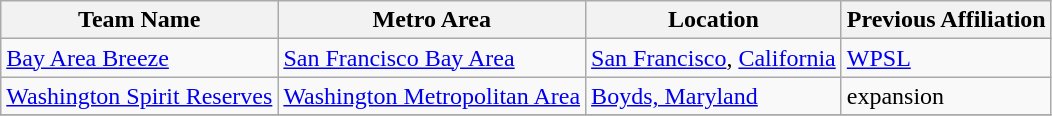<table class="wikitable">
<tr>
<th>Team Name</th>
<th>Metro Area</th>
<th>Location</th>
<th>Previous Affiliation</th>
</tr>
<tr>
<td> <a href='#'>Bay Area Breeze</a></td>
<td><a href='#'>San Francisco Bay Area</a></td>
<td><a href='#'>San Francisco</a>, <a href='#'>California</a></td>
<td><a href='#'>WPSL</a></td>
</tr>
<tr>
<td> <a href='#'>Washington Spirit Reserves</a></td>
<td><a href='#'>Washington Metropolitan Area</a></td>
<td><a href='#'>Boyds, Maryland</a></td>
<td>expansion</td>
</tr>
<tr>
</tr>
</table>
